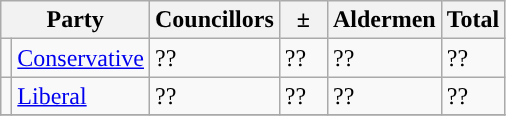<table class="wikitable">
<tr>
<th colspan="2">Party</th>
<th>Councillors</th>
<th>  ±  </th>
<th>Aldermen</th>
<th>Total</th>
</tr>
<tr>
<td style="background-color: "></td>
<td><a href='#'>Conservative</a></td>
<td>??</td>
<td>??</td>
<td>??</td>
<td>??</td>
</tr>
<tr>
<td style="background-color: "></td>
<td><a href='#'>Liberal</a></td>
<td>??</td>
<td>??</td>
<td>??</td>
<td>??</td>
</tr>
<tr>
</tr>
</table>
